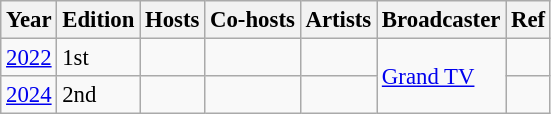<table class="wikitable sortable" style="font-size: 95%;">
<tr>
<th>Year</th>
<th>Edition</th>
<th>Hosts</th>
<th>Co-hosts</th>
<th>Artists</th>
<th>Broadcaster</th>
<th>Ref</th>
</tr>
<tr>
<td><a href='#'>2022</a></td>
<td>1st</td>
<td></td>
<td></td>
<td></td>
<td rowspan="2"><a href='#'>Grand TV</a></td>
<td></td>
</tr>
<tr>
<td><a href='#'>2024</a></td>
<td>2nd</td>
<td></td>
<td></td>
<td></td>
<td></td>
</tr>
</table>
